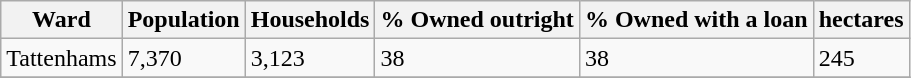<table class="wikitable">
<tr>
<th>Ward</th>
<th>Population</th>
<th>Households</th>
<th>% Owned outright</th>
<th>% Owned with a loan</th>
<th>hectares</th>
</tr>
<tr>
<td>Tattenhams</td>
<td>7,370</td>
<td>3,123</td>
<td>38</td>
<td>38</td>
<td>245</td>
</tr>
<tr>
</tr>
</table>
